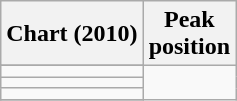<table class="wikitable sortable">
<tr>
<th align="left">Chart (2010)</th>
<th align="center">Peak<br>position</th>
</tr>
<tr>
</tr>
<tr>
<td></td>
</tr>
<tr>
<td></td>
</tr>
<tr>
<td></td>
</tr>
<tr>
</tr>
</table>
